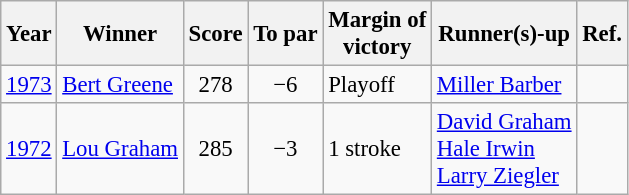<table class=wikitable style="font-size:95%">
<tr>
<th>Year</th>
<th>Winner</th>
<th>Score</th>
<th>To par</th>
<th>Margin of<br>victory</th>
<th>Runner(s)-up</th>
<th>Ref.</th>
</tr>
<tr>
<td><a href='#'>1973</a></td>
<td> <a href='#'>Bert Greene</a></td>
<td align=center>278</td>
<td align=center>−6</td>
<td>Playoff</td>
<td> <a href='#'>Miller Barber</a></td>
<td></td>
</tr>
<tr>
<td><a href='#'>1972</a></td>
<td> <a href='#'>Lou Graham</a></td>
<td align=center>285</td>
<td align=center>−3</td>
<td>1 stroke</td>
<td> <a href='#'>David Graham</a><br> <a href='#'>Hale Irwin</a><br> <a href='#'>Larry Ziegler</a></td>
<td></td>
</tr>
</table>
